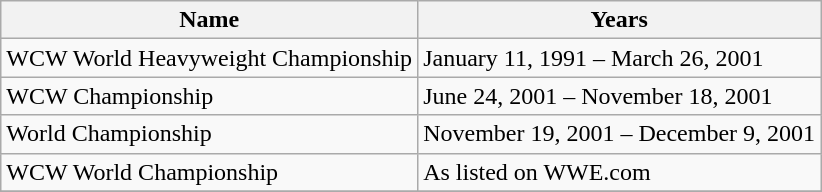<table class="wikitable">
<tr>
<th>Name</th>
<th>Years</th>
</tr>
<tr>
<td>WCW World Heavyweight Championship</td>
<td>January 11, 1991 – March 26, 2001</td>
</tr>
<tr>
<td>WCW Championship</td>
<td>June 24, 2001 – November 18, 2001</td>
</tr>
<tr>
<td>World Championship</td>
<td>November 19, 2001 – December 9, 2001</td>
</tr>
<tr>
<td>WCW World Championship</td>
<td>As listed on WWE.com</td>
</tr>
<tr>
</tr>
</table>
